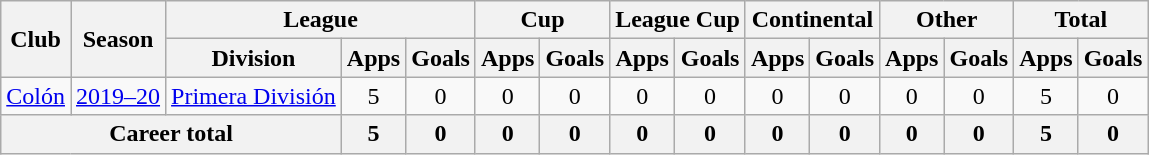<table class="wikitable" style="text-align:center">
<tr>
<th rowspan="2">Club</th>
<th rowspan="2">Season</th>
<th colspan="3">League</th>
<th colspan="2">Cup</th>
<th colspan="2">League Cup</th>
<th colspan="2">Continental</th>
<th colspan="2">Other</th>
<th colspan="2">Total</th>
</tr>
<tr>
<th>Division</th>
<th>Apps</th>
<th>Goals</th>
<th>Apps</th>
<th>Goals</th>
<th>Apps</th>
<th>Goals</th>
<th>Apps</th>
<th>Goals</th>
<th>Apps</th>
<th>Goals</th>
<th>Apps</th>
<th>Goals</th>
</tr>
<tr>
<td rowspan="1"><a href='#'>Colón</a></td>
<td><a href='#'>2019–20</a></td>
<td rowspan="1"><a href='#'>Primera División</a></td>
<td>5</td>
<td>0</td>
<td>0</td>
<td>0</td>
<td>0</td>
<td>0</td>
<td>0</td>
<td>0</td>
<td>0</td>
<td>0</td>
<td>5</td>
<td>0</td>
</tr>
<tr>
<th colspan="3">Career total</th>
<th>5</th>
<th>0</th>
<th>0</th>
<th>0</th>
<th>0</th>
<th>0</th>
<th>0</th>
<th>0</th>
<th>0</th>
<th>0</th>
<th>5</th>
<th>0</th>
</tr>
</table>
